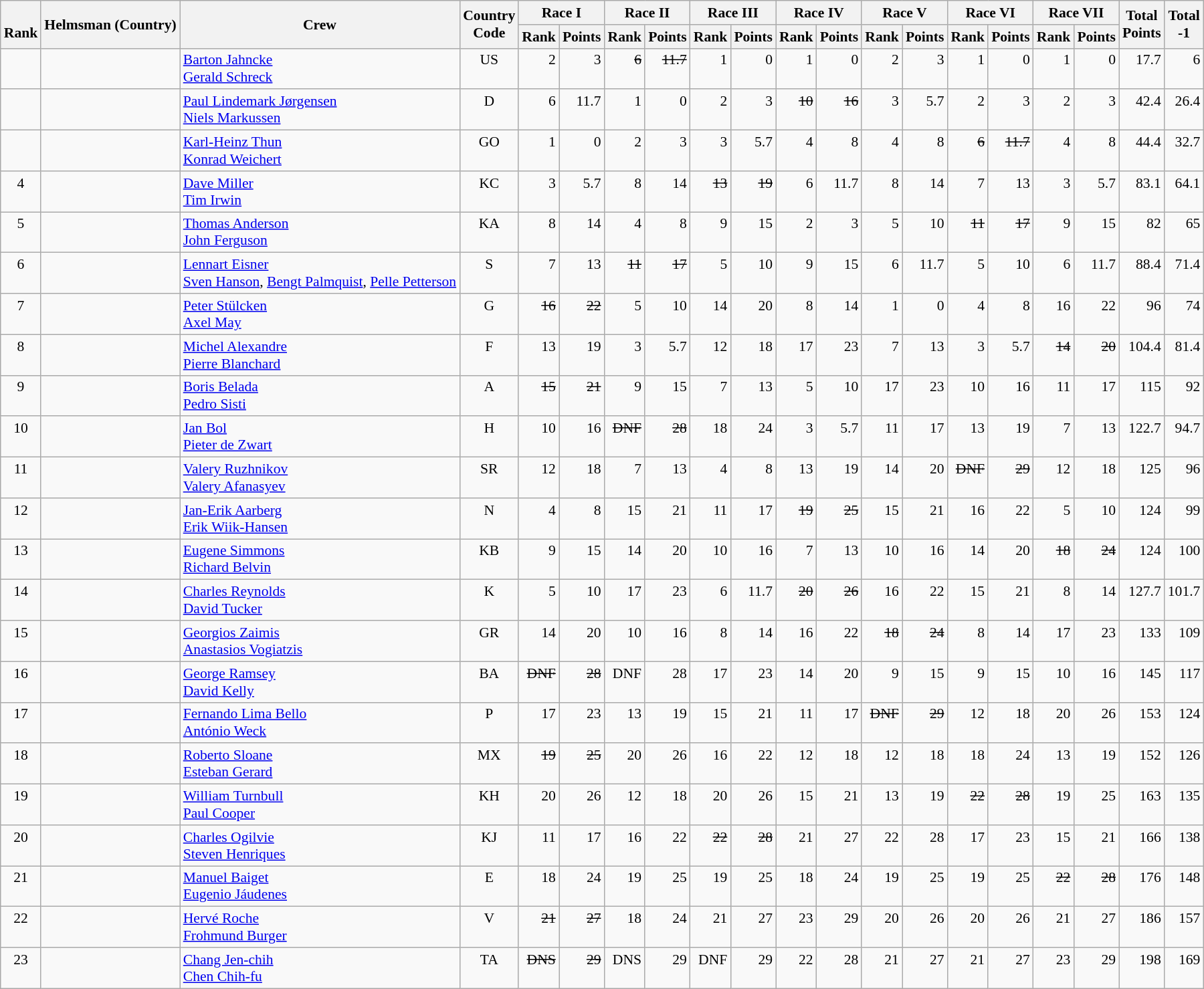<table class="wikitable" style="text-align:right; font-size:90%">
<tr>
<th rowspan="2"><br>Rank</th>
<th rowspan="2">Helmsman (Country)</th>
<th rowspan="2">Crew</th>
<th rowspan="2">Country<br>Code</th>
<th colspan="2">Race I</th>
<th colspan="2">Race II</th>
<th colspan="2">Race III</th>
<th colspan="2">Race IV</th>
<th colspan="2">Race V</th>
<th colspan="2">Race VI</th>
<th colspan="2">Race VII</th>
<th rowspan="2">Total <br>Points <br> </th>
<th rowspan="2">Total<br>-1<br> </th>
</tr>
<tr>
<th>Rank</th>
<th>Points</th>
<th>Rank</th>
<th>Points</th>
<th>Rank</th>
<th>Points</th>
<th>Rank</th>
<th>Points</th>
<th>Rank</th>
<th>Points</th>
<th>Rank</th>
<th>Points</th>
<th>Rank</th>
<th>Points</th>
</tr>
<tr style=vertical-align:top;>
<td align=center></td>
<td align=left></td>
<td align=left><a href='#'>Barton Jahncke</a>  <br><a href='#'>Gerald Schreck</a>  </td>
<td align=center>US</td>
<td>2</td>
<td>3</td>
<td><s>6</s></td>
<td><s>11.7</s></td>
<td>1</td>
<td>0</td>
<td>1</td>
<td>0</td>
<td>2</td>
<td>3</td>
<td>1</td>
<td>0</td>
<td>1</td>
<td>0</td>
<td>17.7</td>
<td>6</td>
</tr>
<tr style=vertical-align:top;>
<td align=center></td>
<td align=left></td>
<td align=left><a href='#'>Paul Lindemark Jørgensen</a>  <br><a href='#'>Niels Markussen</a>  </td>
<td align=center>D</td>
<td>6</td>
<td>11.7</td>
<td>1</td>
<td>0</td>
<td>2</td>
<td>3</td>
<td><s>10</s></td>
<td><s>16</s></td>
<td>3</td>
<td>5.7</td>
<td>2</td>
<td>3</td>
<td>2</td>
<td>3</td>
<td>42.4</td>
<td>26.4</td>
</tr>
<tr style=vertical-align:top;>
<td align=center></td>
<td align=left></td>
<td align=left><a href='#'>Karl-Heinz Thun</a>  <br><a href='#'>Konrad Weichert</a>  </td>
<td align=center>GO</td>
<td>1</td>
<td>0</td>
<td>2</td>
<td>3</td>
<td>3</td>
<td>5.7</td>
<td>4</td>
<td>8</td>
<td>4</td>
<td>8</td>
<td><s>6</s></td>
<td><s>11.7</s></td>
<td>4</td>
<td>8</td>
<td>44.4</td>
<td>32.7</td>
</tr>
<tr style=vertical-align:top;>
<td align=center>4</td>
<td align=left></td>
<td align=left><a href='#'>Dave Miller</a>  <br><a href='#'>Tim Irwin</a>  </td>
<td align=center>KC</td>
<td>3</td>
<td>5.7</td>
<td>8</td>
<td>14</td>
<td><s>13</s></td>
<td><s>19</s></td>
<td>6</td>
<td>11.7</td>
<td>8</td>
<td>14</td>
<td>7</td>
<td>13</td>
<td>3</td>
<td>5.7</td>
<td>83.1</td>
<td>64.1</td>
</tr>
<tr style=vertical-align:top;>
<td align=center>5</td>
<td align=left></td>
<td align=left><a href='#'>Thomas Anderson</a>  <br><a href='#'>John Ferguson</a>  </td>
<td align=center>KA</td>
<td>8</td>
<td>14</td>
<td>4</td>
<td>8</td>
<td>9</td>
<td>15</td>
<td>2</td>
<td>3</td>
<td>5</td>
<td>10</td>
<td><s>11</s></td>
<td><s>17</s></td>
<td>9</td>
<td>15</td>
<td>82</td>
<td>65</td>
</tr>
<tr style=vertical-align:top;>
<td align=center>6</td>
<td align=left></td>
<td align=left><a href='#'>Lennart Eisner</a>  <br><a href='#'>Sven Hanson</a>, <a href='#'>Bengt Palmquist</a>, <a href='#'>Pelle Petterson</a>  </td>
<td align=center>S</td>
<td>7</td>
<td>13</td>
<td><s>11</s></td>
<td><s>17</s></td>
<td>5</td>
<td>10</td>
<td>9</td>
<td>15</td>
<td>6</td>
<td>11.7</td>
<td>5</td>
<td>10</td>
<td>6</td>
<td>11.7</td>
<td>88.4</td>
<td>71.4</td>
</tr>
<tr style=vertical-align:top;>
<td align=center>7</td>
<td align=left></td>
<td align=left><a href='#'>Peter Stülcken</a>  <br><a href='#'>Axel May</a>  </td>
<td align=center>G</td>
<td><s>16</s></td>
<td><s>22</s></td>
<td>5</td>
<td>10</td>
<td>14</td>
<td>20</td>
<td>8</td>
<td>14</td>
<td>1</td>
<td>0</td>
<td>4</td>
<td>8</td>
<td>16</td>
<td>22</td>
<td>96</td>
<td>74</td>
</tr>
<tr style=vertical-align:top;>
<td align=center>8</td>
<td align=left></td>
<td align=left><a href='#'>Michel Alexandre</a>  <br><a href='#'>Pierre Blanchard</a>  </td>
<td align=center>F</td>
<td>13</td>
<td>19</td>
<td>3</td>
<td>5.7</td>
<td>12</td>
<td>18</td>
<td>17</td>
<td>23</td>
<td>7</td>
<td>13</td>
<td>3</td>
<td>5.7</td>
<td><s>14</s></td>
<td><s>20</s></td>
<td>104.4</td>
<td>81.4</td>
</tr>
<tr style=vertical-align:top;>
<td align=center>9</td>
<td align=left></td>
<td align=left><a href='#'>Boris Belada</a>  <br><a href='#'>Pedro Sisti</a>  </td>
<td align=center>A</td>
<td><s>15</s></td>
<td><s>21</s></td>
<td>9</td>
<td>15</td>
<td>7</td>
<td>13</td>
<td>5</td>
<td>10</td>
<td>17</td>
<td>23</td>
<td>10</td>
<td>16</td>
<td>11</td>
<td>17</td>
<td>115</td>
<td>92</td>
</tr>
<tr style=vertical-align:top;>
<td align=center>10</td>
<td align=left></td>
<td align=left><a href='#'>Jan Bol</a>  <br><a href='#'>Pieter de Zwart</a>  </td>
<td align=center>H</td>
<td>10</td>
<td>16</td>
<td><s>DNF</s></td>
<td><s>28</s></td>
<td>18</td>
<td>24</td>
<td>3</td>
<td>5.7</td>
<td>11</td>
<td>17</td>
<td>13</td>
<td>19</td>
<td>7</td>
<td>13</td>
<td>122.7</td>
<td>94.7</td>
</tr>
<tr style=vertical-align:top;>
<td align=center>11</td>
<td align=left></td>
<td align=left><a href='#'>Valery Ruzhnikov</a>  <br><a href='#'>Valery Afanasyev</a>  </td>
<td align=center>SR</td>
<td>12</td>
<td>18</td>
<td>7</td>
<td>13</td>
<td>4</td>
<td>8</td>
<td>13</td>
<td>19</td>
<td>14</td>
<td>20</td>
<td><s>DNF</s></td>
<td><s>29</s></td>
<td>12</td>
<td>18</td>
<td>125</td>
<td>96</td>
</tr>
<tr style=vertical-align:top;>
<td align=center>12</td>
<td align=left></td>
<td align=left><a href='#'>Jan-Erik Aarberg</a>  <br><a href='#'>Erik Wiik-Hansen</a>  </td>
<td align=center>N</td>
<td>4</td>
<td>8</td>
<td>15</td>
<td>21</td>
<td>11</td>
<td>17</td>
<td><s>19</s></td>
<td><s>25</s></td>
<td>15</td>
<td>21</td>
<td>16</td>
<td>22</td>
<td>5</td>
<td>10</td>
<td>124</td>
<td>99</td>
</tr>
<tr style=vertical-align:top;>
<td align=center>13</td>
<td align=left></td>
<td align=left><a href='#'>Eugene Simmons</a>  <br><a href='#'>Richard Belvin</a>  </td>
<td align=center>KB</td>
<td>9</td>
<td>15</td>
<td>14</td>
<td>20</td>
<td>10</td>
<td>16</td>
<td>7</td>
<td>13</td>
<td>10</td>
<td>16</td>
<td>14</td>
<td>20</td>
<td><s>18</s></td>
<td><s>24</s></td>
<td>124</td>
<td>100</td>
</tr>
<tr style=vertical-align:top;>
<td align=center>14</td>
<td align=left></td>
<td align=left><a href='#'>Charles Reynolds</a>  <br><a href='#'>David Tucker</a>  </td>
<td align=center>K</td>
<td>5</td>
<td>10</td>
<td>17</td>
<td>23</td>
<td>6</td>
<td>11.7</td>
<td><s>20</s></td>
<td><s>26</s></td>
<td>16</td>
<td>22</td>
<td>15</td>
<td>21</td>
<td>8</td>
<td>14</td>
<td>127.7</td>
<td>101.7</td>
</tr>
<tr style=vertical-align:top;>
<td align=center>15</td>
<td align=left></td>
<td align=left><a href='#'>Georgios Zaimis</a>  <br><a href='#'>Anastasios Vogiatzis</a>  </td>
<td align=center>GR</td>
<td>14</td>
<td>20</td>
<td>10</td>
<td>16</td>
<td>8</td>
<td>14</td>
<td>16</td>
<td>22</td>
<td><s>18</s></td>
<td><s>24</s></td>
<td>8</td>
<td>14</td>
<td>17</td>
<td>23</td>
<td>133</td>
<td>109</td>
</tr>
<tr style=vertical-align:top;>
<td align=center>16</td>
<td align=left></td>
<td align=left><a href='#'>George Ramsey</a>  <br><a href='#'>David Kelly</a>  </td>
<td align=center>BA</td>
<td><s>DNF</s></td>
<td><s>28</s></td>
<td>DNF</td>
<td>28</td>
<td>17</td>
<td>23</td>
<td>14</td>
<td>20</td>
<td>9</td>
<td>15</td>
<td>9</td>
<td>15</td>
<td>10</td>
<td>16</td>
<td>145</td>
<td>117</td>
</tr>
<tr style=vertical-align:top;>
<td align=center>17</td>
<td align=left></td>
<td align=left><a href='#'>Fernando Lima Bello</a>  <br><a href='#'>António Weck</a>  </td>
<td align=center>P</td>
<td>17</td>
<td>23</td>
<td>13</td>
<td>19</td>
<td>15</td>
<td>21</td>
<td>11</td>
<td>17</td>
<td><s>DNF</s></td>
<td><s>29</s></td>
<td>12</td>
<td>18</td>
<td>20</td>
<td>26</td>
<td>153</td>
<td>124</td>
</tr>
<tr style=vertical-align:top;>
<td align=center>18</td>
<td align=left></td>
<td align=left><a href='#'>Roberto Sloane</a>  <br><a href='#'>Esteban Gerard</a>  </td>
<td align=center>MX</td>
<td><s>19</s></td>
<td><s>25</s></td>
<td>20</td>
<td>26</td>
<td>16</td>
<td>22</td>
<td>12</td>
<td>18</td>
<td>12</td>
<td>18</td>
<td>18</td>
<td>24</td>
<td>13</td>
<td>19</td>
<td>152</td>
<td>126</td>
</tr>
<tr style=vertical-align:top;>
<td align=center>19</td>
<td align=left></td>
<td align=left><a href='#'>William Turnbull</a>  <br><a href='#'>Paul Cooper</a>  </td>
<td align=center>KH</td>
<td>20</td>
<td>26</td>
<td>12</td>
<td>18</td>
<td>20</td>
<td>26</td>
<td>15</td>
<td>21</td>
<td>13</td>
<td>19</td>
<td><s>22</s></td>
<td><s>28</s></td>
<td>19</td>
<td>25</td>
<td>163</td>
<td>135</td>
</tr>
<tr style=vertical-align:top;>
<td align=center>20</td>
<td align=left></td>
<td align=left><a href='#'>Charles Ogilvie</a>  <br><a href='#'>Steven Henriques</a>  </td>
<td align=center>KJ</td>
<td>11</td>
<td>17</td>
<td>16</td>
<td>22</td>
<td><s>22</s></td>
<td><s>28</s></td>
<td>21</td>
<td>27</td>
<td>22</td>
<td>28</td>
<td>17</td>
<td>23</td>
<td>15</td>
<td>21</td>
<td>166</td>
<td>138</td>
</tr>
<tr style=vertical-align:top;>
<td align=center>21</td>
<td align=left></td>
<td align=left><a href='#'>Manuel Baiget</a>  <br><a href='#'>Eugenio Jáudenes</a>  </td>
<td align=center>E</td>
<td>18</td>
<td>24</td>
<td>19</td>
<td>25</td>
<td>19</td>
<td>25</td>
<td>18</td>
<td>24</td>
<td>19</td>
<td>25</td>
<td>19</td>
<td>25</td>
<td><s>22</s></td>
<td><s>28</s></td>
<td>176</td>
<td>148</td>
</tr>
<tr style=vertical-align:top;>
<td align=center>22</td>
<td align=left></td>
<td align=left><a href='#'>Hervé Roche</a>  <br><a href='#'>Frohmund Burger</a>  </td>
<td align=center>V</td>
<td><s>21</s></td>
<td><s>27</s></td>
<td>18</td>
<td>24</td>
<td>21</td>
<td>27</td>
<td>23</td>
<td>29</td>
<td>20</td>
<td>26</td>
<td>20</td>
<td>26</td>
<td>21</td>
<td>27</td>
<td>186</td>
<td>157</td>
</tr>
<tr style=vertical-align:top;>
<td align=center>23</td>
<td align=left></td>
<td align=left><a href='#'>Chang Jen-chih</a>  <br><a href='#'>Chen Chih-fu</a>  </td>
<td align=center>TA</td>
<td><s>DNS</s></td>
<td><s>29</s></td>
<td>DNS</td>
<td>29</td>
<td>DNF</td>
<td>29</td>
<td>22</td>
<td>28</td>
<td>21</td>
<td>27</td>
<td>21</td>
<td>27</td>
<td>23</td>
<td>29</td>
<td>198</td>
<td>169</td>
</tr>
</table>
